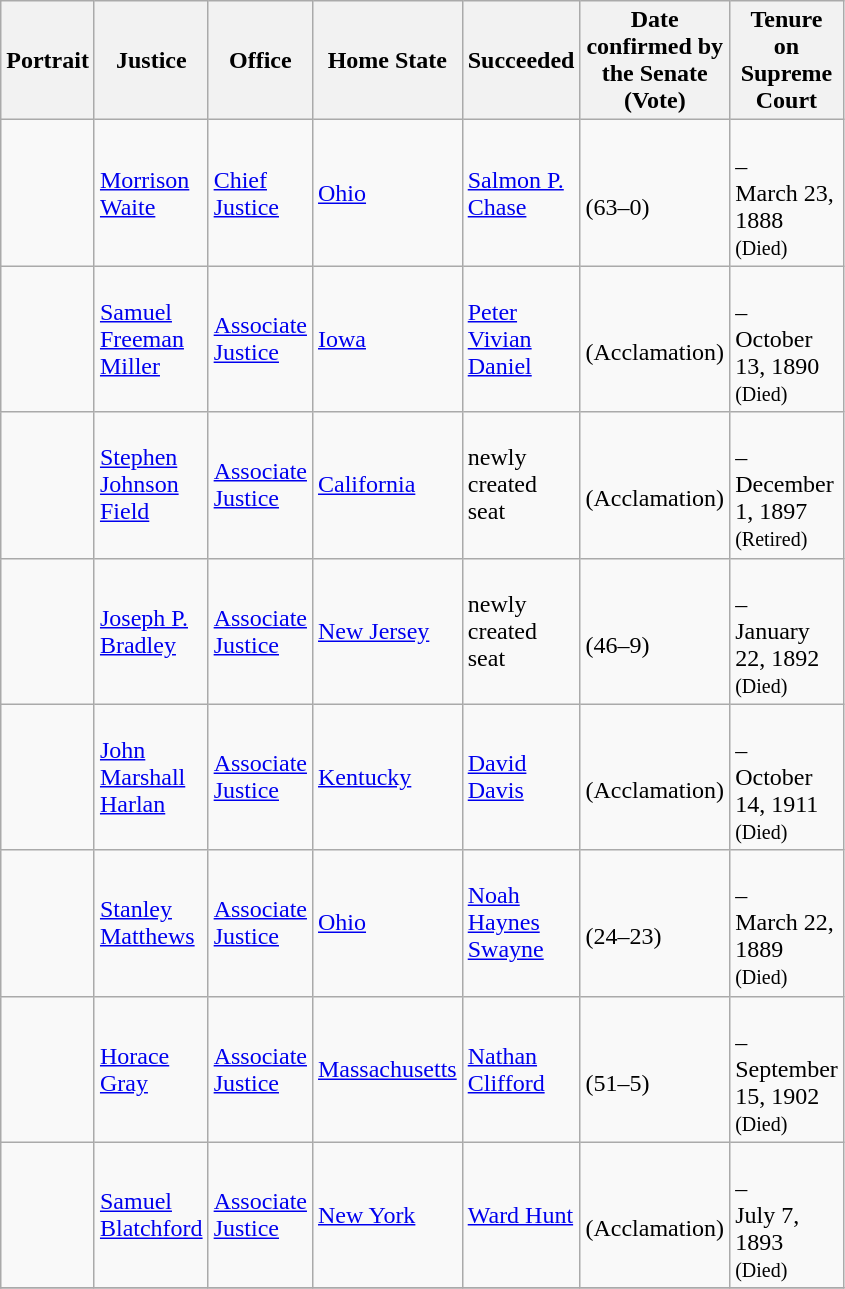<table class="wikitable sortable">
<tr>
<th scope="col" style="width: 10px;">Portrait</th>
<th scope="col" style="width: 10px;">Justice</th>
<th scope="col" style="width: 10px;">Office</th>
<th scope="col" style="width: 10px;">Home State</th>
<th scope="col" style="width: 10px;">Succeeded</th>
<th scope="col" style="width: 10px;">Date confirmed by the Senate<br>(Vote)</th>
<th scope="col" style="width: 10px;">Tenure on Supreme Court</th>
</tr>
<tr>
<td></td>
<td><a href='#'>Morrison Waite</a></td>
<td><a href='#'>Chief Justice</a></td>
<td><a href='#'>Ohio</a></td>
<td><a href='#'>Salmon P. Chase</a></td>
<td><br>(63–0)</td>
<td><br>–<br>March 23, 1888<br><small>(Died)</small></td>
</tr>
<tr>
<td></td>
<td><a href='#'>Samuel Freeman Miller</a></td>
<td><a href='#'>Associate Justice</a></td>
<td><a href='#'>Iowa</a></td>
<td><a href='#'>Peter Vivian Daniel</a></td>
<td><br>(Acclamation)</td>
<td><br>–<br>October 13, 1890<br><small>(Died)</small></td>
</tr>
<tr>
<td></td>
<td><a href='#'>Stephen Johnson Field</a></td>
<td><a href='#'>Associate Justice</a></td>
<td><a href='#'>California</a></td>
<td>newly created seat</td>
<td><br>(Acclamation)</td>
<td><br>–<br>December 1, 1897<br><small>(Retired)</small></td>
</tr>
<tr>
<td></td>
<td><a href='#'>Joseph P. Bradley</a></td>
<td><a href='#'>Associate Justice</a></td>
<td><a href='#'>New Jersey</a></td>
<td>newly created seat</td>
<td><br>(46–9)</td>
<td><br>–<br>January 22, 1892<br><small>(Died)</small></td>
</tr>
<tr>
<td></td>
<td><a href='#'>John Marshall Harlan</a></td>
<td><a href='#'>Associate Justice</a></td>
<td><a href='#'>Kentucky</a></td>
<td><a href='#'>David Davis</a></td>
<td><br>(Acclamation)</td>
<td><br>–<br>October 14, 1911<br><small>(Died)</small></td>
</tr>
<tr>
<td></td>
<td><a href='#'>Stanley Matthews</a></td>
<td><a href='#'>Associate Justice</a></td>
<td><a href='#'>Ohio</a></td>
<td><a href='#'>Noah Haynes Swayne</a></td>
<td><br>(24–23)</td>
<td><br>–<br>March 22, 1889<br><small>(Died)</small></td>
</tr>
<tr>
<td></td>
<td><a href='#'>Horace Gray</a></td>
<td><a href='#'>Associate Justice</a></td>
<td><a href='#'>Massachusetts</a></td>
<td><a href='#'>Nathan Clifford</a></td>
<td><br>(51–5)</td>
<td><br>–<br>September 15, 1902<br><small>(Died)</small></td>
</tr>
<tr>
<td></td>
<td><a href='#'>Samuel Blatchford</a></td>
<td><a href='#'>Associate Justice</a></td>
<td><a href='#'>New York</a></td>
<td><a href='#'>Ward Hunt</a></td>
<td><br>(Acclamation)</td>
<td><br>–<br>July 7, 1893<br><small>(Died)</small></td>
</tr>
<tr>
</tr>
</table>
